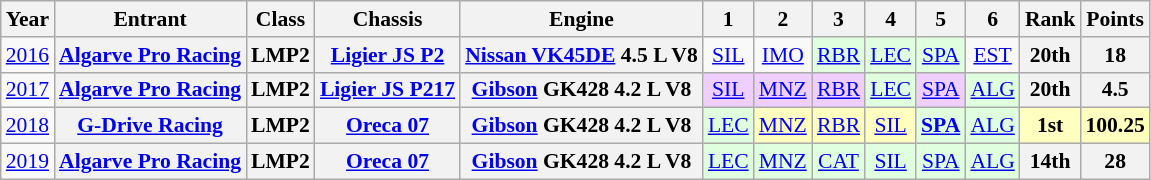<table class="wikitable" style="text-align:center; font-size:90%">
<tr>
<th>Year</th>
<th>Entrant</th>
<th>Class</th>
<th>Chassis</th>
<th>Engine</th>
<th>1</th>
<th>2</th>
<th>3</th>
<th>4</th>
<th>5</th>
<th>6</th>
<th>Rank</th>
<th>Points</th>
</tr>
<tr>
<td><a href='#'>2016</a></td>
<th><a href='#'>Algarve Pro Racing</a></th>
<th>LMP2</th>
<th><a href='#'>Ligier JS P2</a></th>
<th><a href='#'>Nissan VK45DE</a> 4.5 L V8</th>
<td><a href='#'>SIL</a></td>
<td><a href='#'>IMO</a></td>
<td style="background:#DFFFDF;"><a href='#'>RBR</a><br></td>
<td style="background:#DFFFDF;"><a href='#'>LEC</a><br></td>
<td style="background:#DFFFDF;"><a href='#'>SPA</a><br></td>
<td><a href='#'>EST</a></td>
<th>20th</th>
<th>18</th>
</tr>
<tr>
<td><a href='#'>2017</a></td>
<th><a href='#'>Algarve Pro Racing</a></th>
<th>LMP2</th>
<th><a href='#'>Ligier JS P217</a></th>
<th><a href='#'>Gibson</a> GK428 4.2 L V8</th>
<td style="background:#EFCFFF;"><a href='#'>SIL</a><br></td>
<td style="background:#EFCFFF;"><a href='#'>MNZ</a><br></td>
<td style="background:#EFCFFF;"><a href='#'>RBR</a><br></td>
<td style="background:#DFFFDF;"><a href='#'>LEC</a><br></td>
<td style="background:#EFCFFF;"><a href='#'>SPA</a><br></td>
<td style="background:#DFFFDF;"><a href='#'>ALG</a><br></td>
<th>20th</th>
<th>4.5</th>
</tr>
<tr>
<td><a href='#'>2018</a></td>
<th><a href='#'>G-Drive Racing</a></th>
<th>LMP2</th>
<th><a href='#'>Oreca 07</a></th>
<th><a href='#'>Gibson</a> GK428 4.2 L V8</th>
<td style="background:#DFFFDF;"><a href='#'>LEC</a><br></td>
<td style="background:#FFFFBF;"><a href='#'>MNZ</a><br></td>
<td style="background:#FFFFBF;"><a href='#'>RBR</a><br></td>
<td style="background:#FFFFBF;"><a href='#'>SIL</a><br></td>
<td style="background:#DFFFDF;"><strong><a href='#'>SPA</a></strong><br></td>
<td style="background:#DFFFDF;"><a href='#'>ALG</a><br></td>
<th style="background:#FFFFBF;">1st</th>
<th style="background:#FFFFBF;">100.25</th>
</tr>
<tr>
<td><a href='#'>2019</a></td>
<th><a href='#'>Algarve Pro Racing</a></th>
<th>LMP2</th>
<th><a href='#'>Oreca 07</a></th>
<th><a href='#'>Gibson</a> GK428 4.2 L V8</th>
<td style="background:#DFFFDF;"><a href='#'>LEC</a><br></td>
<td style="background:#DFFFDF;"><a href='#'>MNZ</a><br></td>
<td style="background:#DFFFDF;"><a href='#'>CAT</a><br></td>
<td style="background:#DFFFDF;"><a href='#'>SIL</a><br></td>
<td style="background:#DFFFDF;"><a href='#'>SPA</a><br></td>
<td style="background:#DFFFDF;"><a href='#'>ALG</a><br></td>
<th>14th</th>
<th>28</th>
</tr>
</table>
